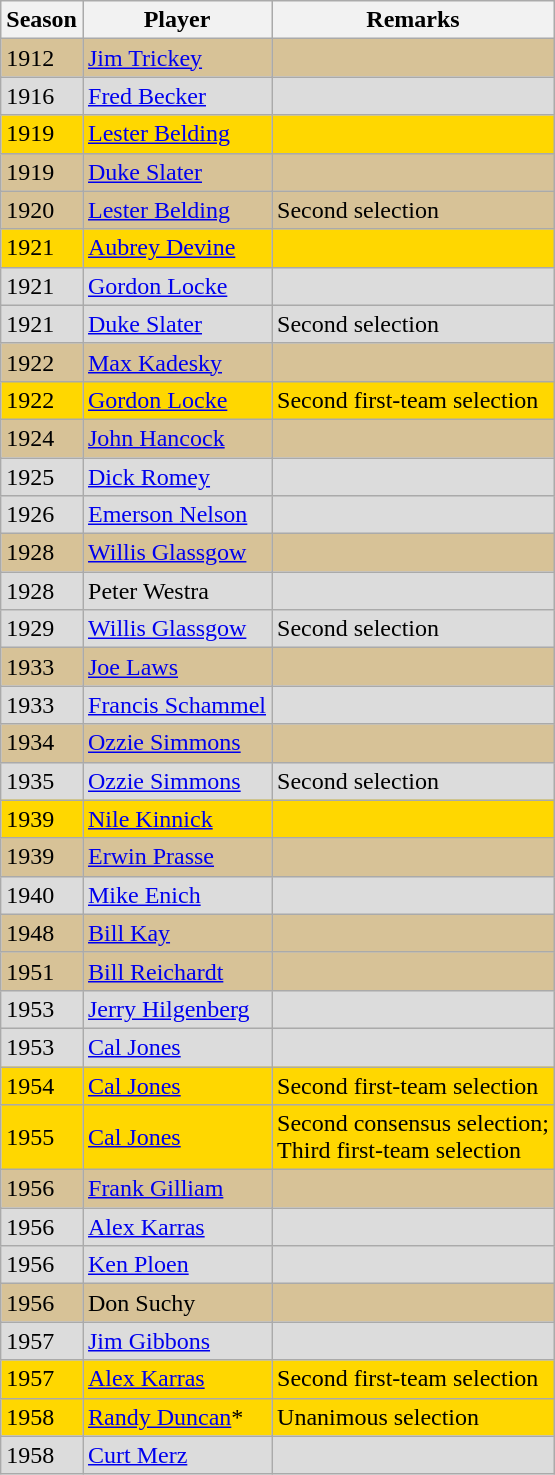<table class="wikitable" style="float:left; margin-right:1em;">
<tr>
<th>Season</th>
<th>Player</th>
<th>Remarks</th>
</tr>
<tr style="background: #d7c297;">
<td>1912</td>
<td><a href='#'>Jim Trickey</a></td>
<td></td>
</tr>
<tr style="background: #dcdcdc;">
<td>1916</td>
<td><a href='#'>Fred Becker</a></td>
<td></td>
</tr>
<tr style="background: #FFD700;">
<td>1919</td>
<td><a href='#'>Lester Belding</a></td>
<td></td>
</tr>
<tr style="background: #d7c297;">
<td>1919</td>
<td><a href='#'>Duke Slater</a></td>
<td></td>
</tr>
<tr style="background: #d7c297;">
<td>1920</td>
<td><a href='#'>Lester Belding</a></td>
<td>Second selection</td>
</tr>
<tr style="background: #FFD700;">
<td>1921</td>
<td><a href='#'>Aubrey Devine</a></td>
<td></td>
</tr>
<tr style="background: #dcdcdc;">
<td>1921</td>
<td><a href='#'>Gordon Locke</a></td>
<td></td>
</tr>
<tr style="background: #dcdcdc;">
<td>1921</td>
<td><a href='#'>Duke Slater</a></td>
<td>Second selection</td>
</tr>
<tr style="background: #d7c297;">
<td>1922</td>
<td><a href='#'>Max Kadesky</a></td>
<td></td>
</tr>
<tr style="background: #FFD700;">
<td>1922</td>
<td><a href='#'>Gordon Locke</a></td>
<td>Second first-team selection</td>
</tr>
<tr style="background: #d7c297;">
<td>1924</td>
<td><a href='#'>John Hancock</a></td>
<td></td>
</tr>
<tr style="background: #dcdcdc;">
<td>1925</td>
<td><a href='#'>Dick Romey</a></td>
<td></td>
</tr>
<tr style="background: #dcdcdc;">
<td>1926</td>
<td><a href='#'>Emerson Nelson</a></td>
<td></td>
</tr>
<tr style="background: #d7c297;">
<td>1928</td>
<td><a href='#'>Willis Glassgow</a></td>
<td></td>
</tr>
<tr style="background: #dcdcdc;">
<td>1928</td>
<td>Peter Westra</td>
<td></td>
</tr>
<tr style="background: #dcdcdc;">
<td>1929</td>
<td><a href='#'>Willis Glassgow</a></td>
<td>Second selection</td>
</tr>
<tr style="background: #d7c297;">
<td>1933</td>
<td><a href='#'>Joe Laws</a></td>
<td></td>
</tr>
<tr style="background: #dcdcdc;">
<td>1933</td>
<td><a href='#'>Francis Schammel</a></td>
<td></td>
</tr>
<tr style="background: #d7c297;">
<td>1934</td>
<td><a href='#'>Ozzie Simmons</a></td>
<td></td>
</tr>
<tr style="background: #dcdcdc;">
<td>1935</td>
<td><a href='#'>Ozzie Simmons</a></td>
<td>Second selection</td>
</tr>
<tr style="background: #FFD700;">
<td>1939</td>
<td><a href='#'>Nile Kinnick</a></td>
<td></td>
</tr>
<tr style="background: #d7c297;">
<td>1939</td>
<td><a href='#'>Erwin Prasse</a></td>
<td></td>
</tr>
<tr style="background: #dcdcdc;">
<td>1940</td>
<td><a href='#'>Mike Enich</a></td>
<td></td>
</tr>
<tr style="background: #d7c297;">
<td>1948</td>
<td><a href='#'>Bill Kay</a></td>
<td></td>
</tr>
<tr style="background: #d7c297;">
<td>1951</td>
<td><a href='#'>Bill Reichardt</a></td>
<td></td>
</tr>
<tr style="background: #dcdcdc;">
<td>1953</td>
<td><a href='#'>Jerry Hilgenberg</a></td>
<td></td>
</tr>
<tr style="background: #dcdcdc;">
<td>1953</td>
<td><a href='#'>Cal Jones</a></td>
<td></td>
</tr>
<tr style="background: #FFD700;">
<td>1954</td>
<td><a href='#'>Cal Jones</a></td>
<td>Second first-team selection</td>
</tr>
<tr style="background: #FFD700;">
<td>1955</td>
<td><a href='#'>Cal Jones</a></td>
<td>Second consensus selection; <br> Third first-team selection</td>
</tr>
<tr style="background: #d7c297;">
<td>1956</td>
<td><a href='#'>Frank Gilliam</a></td>
<td></td>
</tr>
<tr style="background: #dcdcdc;">
<td>1956</td>
<td><a href='#'>Alex Karras</a></td>
<td></td>
</tr>
<tr style="background: #dcdcdc;">
<td>1956</td>
<td><a href='#'>Ken Ploen</a></td>
<td></td>
</tr>
<tr style="background: #d7c297;">
<td>1956</td>
<td>Don Suchy</td>
<td></td>
</tr>
<tr style="background: #dcdcdc;">
<td>1957</td>
<td><a href='#'>Jim Gibbons</a></td>
<td></td>
</tr>
<tr style="background: #FFD700;">
<td>1957</td>
<td><a href='#'>Alex Karras</a></td>
<td>Second first-team selection</td>
</tr>
<tr style="background: #FFD700;">
<td>1958</td>
<td><a href='#'>Randy Duncan</a>*</td>
<td>Unanimous selection</td>
</tr>
<tr style="background: #dcdcdc;">
<td>1958</td>
<td><a href='#'>Curt Merz</a></td>
<td></td>
</tr>
</table>
